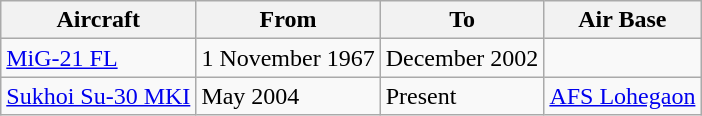<table class="wikitable">
<tr>
<th>Aircraft</th>
<th>From</th>
<th>To</th>
<th>Air Base</th>
</tr>
<tr>
<td><a href='#'>MiG-21 FL</a></td>
<td>1 November 1967</td>
<td>December 2002</td>
<td></td>
</tr>
<tr>
<td><a href='#'>Sukhoi Su-30 MKI</a></td>
<td>May 2004</td>
<td>Present</td>
<td><a href='#'>AFS Lohegaon</a></td>
</tr>
</table>
